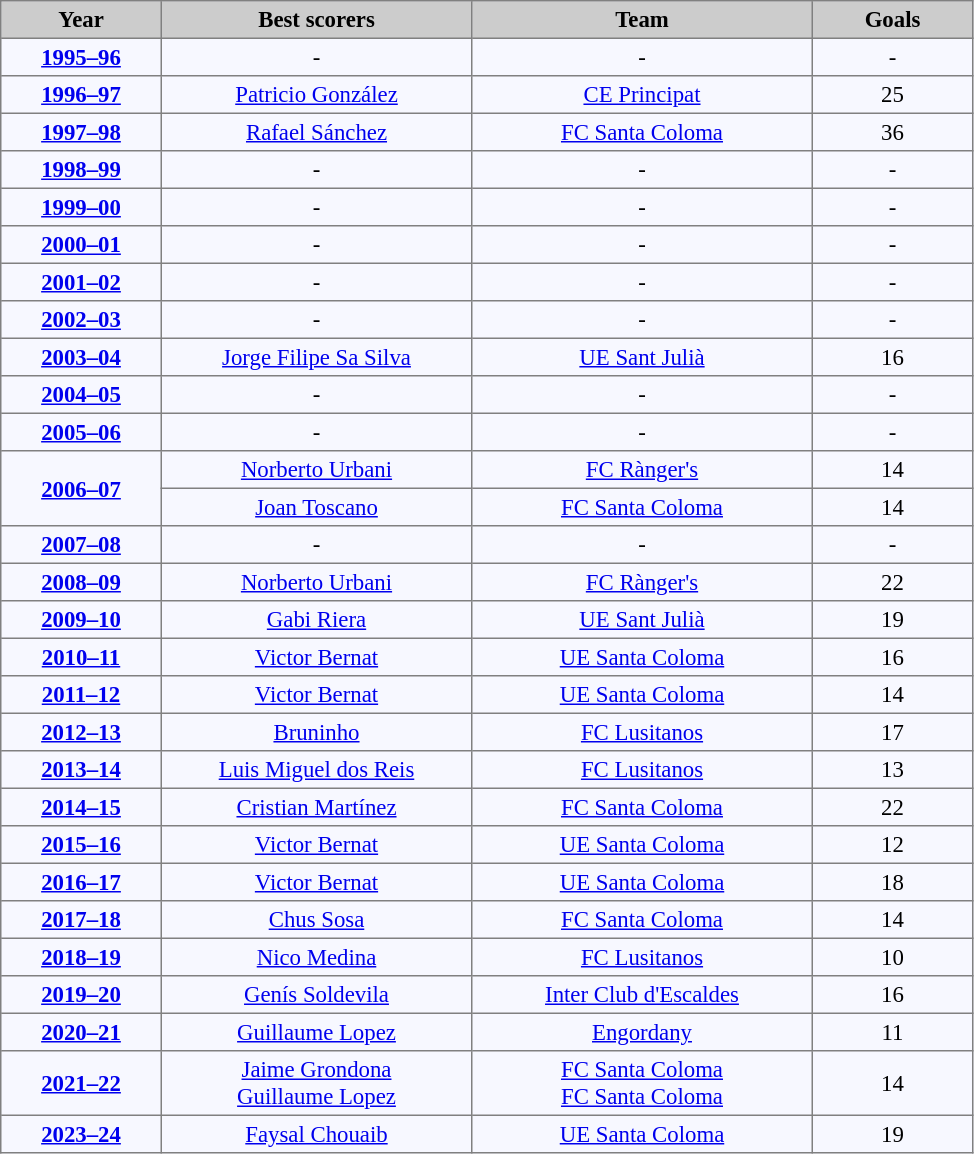<table bgcolor="#f7f8ff" cellpadding="3" cellspacing="0" border="1" style="font-size: 95%; border: gray solid 1px; border-collapse: collapse;">
<tr bgcolor="#CCCCCC" align="center">
<td width="100"><strong>Year</strong></td>
<td width="200"><strong>Best scorers</strong></td>
<td width="220"><strong>Team</strong></td>
<td width="100"><strong>Goals</strong></td>
</tr>
<tr align=center>
<td><strong><a href='#'>1995–96</a></strong></td>
<td>-</td>
<td>-</td>
<td>-</td>
</tr>
<tr align=center>
<td><strong><a href='#'>1996–97</a></strong></td>
<td> <a href='#'>Patricio González</a></td>
<td><a href='#'>CE Principat</a></td>
<td>25</td>
</tr>
<tr align=center>
<td><strong><a href='#'>1997–98</a></strong></td>
<td> <a href='#'>Rafael Sánchez</a></td>
<td><a href='#'>FC Santa Coloma</a></td>
<td>36</td>
</tr>
<tr align=center>
<td><strong><a href='#'>1998–99</a></strong></td>
<td>-</td>
<td>-</td>
<td>-</td>
</tr>
<tr align=center>
<td><strong><a href='#'>1999–00</a></strong></td>
<td>-</td>
<td>-</td>
<td>-</td>
</tr>
<tr align=center>
<td><strong><a href='#'>2000–01</a></strong></td>
<td>-</td>
<td>-</td>
<td>-</td>
</tr>
<tr align=center>
<td><strong><a href='#'>2001–02</a></strong></td>
<td>-</td>
<td>-</td>
<td>-</td>
</tr>
<tr align=center>
<td><strong><a href='#'>2002–03</a></strong></td>
<td>-</td>
<td>-</td>
<td>-</td>
</tr>
<tr align=center>
<td><strong><a href='#'>2003–04</a></strong></td>
<td> <a href='#'>Jorge Filipe Sa Silva</a></td>
<td><a href='#'>UE Sant Julià</a></td>
<td>16</td>
</tr>
<tr align=center>
<td><strong><a href='#'>2004–05</a></strong></td>
<td>-</td>
<td>-</td>
<td>-</td>
</tr>
<tr align=center>
<td><strong><a href='#'>2005–06</a></strong></td>
<td>-</td>
<td>-</td>
<td>-</td>
</tr>
<tr align=center>
<td rowspan=2><strong><a href='#'>2006–07</a></strong></td>
<td> <a href='#'>Norberto Urbani</a></td>
<td><a href='#'>FC Rànger's</a></td>
<td>14</td>
</tr>
<tr align=center>
<td> <a href='#'>Joan Toscano</a></td>
<td><a href='#'>FC Santa Coloma</a></td>
<td>14</td>
</tr>
<tr align=center>
<td><strong><a href='#'>2007–08</a></strong></td>
<td>-</td>
<td>-</td>
<td>-</td>
</tr>
<tr align=center>
<td><strong><a href='#'>2008–09</a></strong></td>
<td> <a href='#'>Norberto Urbani</a></td>
<td><a href='#'>FC Rànger's</a></td>
<td>22</td>
</tr>
<tr align=center>
<td><strong><a href='#'>2009–10</a></strong></td>
<td> <a href='#'>Gabi Riera</a></td>
<td><a href='#'>UE Sant Julià</a></td>
<td>19</td>
</tr>
<tr align=center>
<td><strong><a href='#'>2010–11</a></strong></td>
<td> <a href='#'>Victor Bernat</a></td>
<td><a href='#'>UE Santa Coloma</a></td>
<td>16</td>
</tr>
<tr align=center>
<td><strong><a href='#'>2011–12</a></strong></td>
<td> <a href='#'>Victor Bernat</a></td>
<td><a href='#'>UE Santa Coloma</a></td>
<td>14</td>
</tr>
<tr align=center>
<td><strong><a href='#'>2012–13</a></strong></td>
<td> <a href='#'>Bruninho</a></td>
<td><a href='#'>FC Lusitanos</a></td>
<td>17</td>
</tr>
<tr align=center>
<td><strong><a href='#'>2013–14</a></strong></td>
<td> <a href='#'>Luis Miguel dos Reis</a></td>
<td><a href='#'>FC Lusitanos</a></td>
<td>13</td>
</tr>
<tr align=center>
<td><strong><a href='#'>2014–15</a></strong></td>
<td> <a href='#'>Cristian Martínez</a></td>
<td><a href='#'>FC Santa Coloma</a></td>
<td>22</td>
</tr>
<tr align=center>
<td><strong><a href='#'>2015–16</a></strong></td>
<td> <a href='#'>Victor Bernat</a></td>
<td><a href='#'>UE Santa Coloma</a></td>
<td>12</td>
</tr>
<tr align=center>
<td><strong><a href='#'>2016–17</a></strong></td>
<td> <a href='#'>Victor Bernat</a></td>
<td><a href='#'>UE Santa Coloma</a></td>
<td>18</td>
</tr>
<tr align=center>
<td><strong><a href='#'>2017–18</a></strong></td>
<td> <a href='#'>Chus Sosa</a></td>
<td><a href='#'>FC Santa Coloma</a></td>
<td>14</td>
</tr>
<tr align=center>
<td><strong><a href='#'>2018–19</a></strong></td>
<td> <a href='#'>Nico Medina</a></td>
<td><a href='#'>FC Lusitanos</a></td>
<td>10</td>
</tr>
<tr align=center>
<td><strong><a href='#'>2019–20</a></strong></td>
<td> <a href='#'>Genís Soldevila</a></td>
<td><a href='#'>Inter Club d'Escaldes</a></td>
<td>16</td>
</tr>
<tr align=center>
<td><strong><a href='#'>2020–21</a></strong></td>
<td> <a href='#'>Guillaume Lopez</a></td>
<td><a href='#'>Engordany</a></td>
<td>11</td>
</tr>
<tr align=center>
<td><strong><a href='#'>2021–22</a></strong></td>
<td> <a href='#'>Jaime Grondona</a><br> <a href='#'>Guillaume Lopez</a></td>
<td><a href='#'>FC Santa Coloma</a><br><a href='#'>FC Santa Coloma</a></td>
<td>14</td>
</tr>
<tr align=center>
<td><strong><a href='#'>2023–24</a></strong></td>
<td> <a href='#'>Faysal Chouaib</a></td>
<td><a href='#'>UE Santa Coloma</a></td>
<td>19</td>
</tr>
</table>
